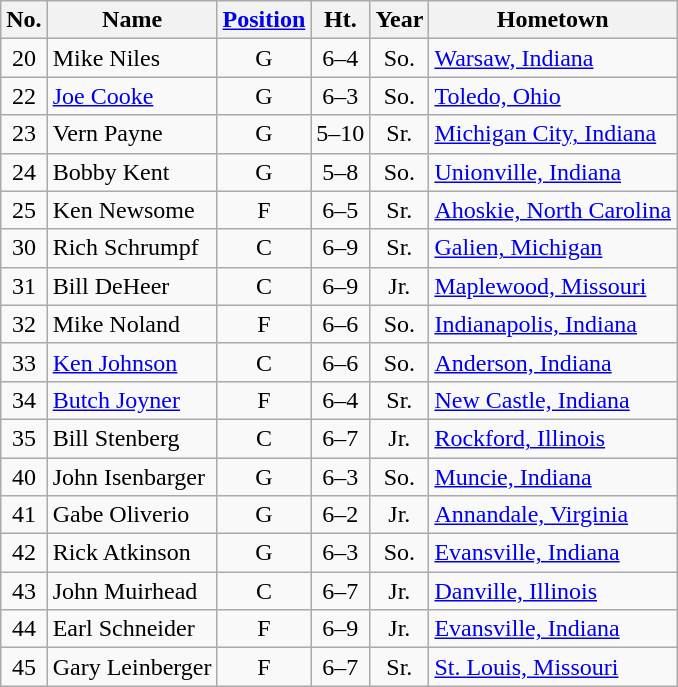<table class="wikitable" style="text-align:center">
<tr>
<th>No.</th>
<th>Name</th>
<th><a href='#'>Position</a></th>
<th>Ht.</th>
<th>Year</th>
<th>Hometown</th>
</tr>
<tr>
<td>20</td>
<td style="text-align:left">Mike Niles</td>
<td>G</td>
<td>6–4</td>
<td>So.</td>
<td style="text-align:left"><a href='#'>Warsaw, Indiana</a></td>
</tr>
<tr>
<td>22</td>
<td style="text-align:left"><a href='#'>Joe Cooke</a></td>
<td>G</td>
<td>6–3</td>
<td>So.</td>
<td style="text-align:left"><a href='#'>Toledo, Ohio</a></td>
</tr>
<tr>
<td>23</td>
<td style="text-align:left">Vern Payne</td>
<td>G</td>
<td>5–10</td>
<td>Sr.</td>
<td style="text-align:left"><a href='#'>Michigan City, Indiana</a></td>
</tr>
<tr>
<td>24</td>
<td style="text-align:left">Bobby Kent</td>
<td>G</td>
<td>5–8</td>
<td>So.</td>
<td style="text-align:left"><a href='#'>Unionville, Indiana</a></td>
</tr>
<tr>
<td>25</td>
<td style="text-align:left">Ken Newsome</td>
<td>F</td>
<td>6–5</td>
<td>Sr.</td>
<td style="text-align:left"><a href='#'>Ahoskie, North Carolina</a></td>
</tr>
<tr>
<td>30</td>
<td style="text-align:left">Rich Schrumpf</td>
<td>C</td>
<td>6–9</td>
<td>Sr.</td>
<td style="text-align:left"><a href='#'>Galien, Michigan</a></td>
</tr>
<tr>
<td>31</td>
<td style="text-align:left">Bill DeHeer</td>
<td>C</td>
<td>6–9</td>
<td>Jr.</td>
<td style="text-align:left"><a href='#'>Maplewood, Missouri</a></td>
</tr>
<tr>
<td>32</td>
<td style="text-align:left">Mike Noland</td>
<td>F</td>
<td>6–6</td>
<td>So.</td>
<td style="text-align:left"><a href='#'>Indianapolis, Indiana</a></td>
</tr>
<tr>
<td>33</td>
<td style="text-align:left"><a href='#'>Ken Johnson</a></td>
<td>C</td>
<td>6–6</td>
<td>So.</td>
<td style="text-align:left"><a href='#'>Anderson, Indiana</a></td>
</tr>
<tr>
<td>34</td>
<td style="text-align:left"><a href='#'>Butch Joyner</a></td>
<td>F</td>
<td>6–4</td>
<td>Sr.</td>
<td style="text-align:left"><a href='#'>New Castle, Indiana</a></td>
</tr>
<tr>
<td>35</td>
<td style="text-align:left">Bill Stenberg</td>
<td>C</td>
<td>6–7</td>
<td>Jr.</td>
<td style="text-align:left"><a href='#'>Rockford, Illinois</a></td>
</tr>
<tr>
<td>40</td>
<td style="text-align:left">John Isenbarger</td>
<td>G</td>
<td>6–3</td>
<td>So.</td>
<td style="text-align:left"><a href='#'>Muncie, Indiana</a></td>
</tr>
<tr>
<td>41</td>
<td style="text-align:left">Gabe Oliverio</td>
<td>G</td>
<td>6–2</td>
<td>Jr.</td>
<td style="text-align:left"><a href='#'>Annandale, Virginia</a></td>
</tr>
<tr>
<td>42</td>
<td style="text-align:left">Rick Atkinson</td>
<td>G</td>
<td>6–3</td>
<td>So.</td>
<td style="text-align:left"><a href='#'>Evansville, Indiana</a></td>
</tr>
<tr>
<td>43</td>
<td style="text-align:left">John Muirhead</td>
<td>C</td>
<td>6–7</td>
<td>Jr.</td>
<td style="text-align:left"><a href='#'>Danville, Illinois</a></td>
</tr>
<tr>
<td>44</td>
<td style="text-align:left">Earl Schneider</td>
<td>F</td>
<td>6–9</td>
<td>Jr.</td>
<td style="text-align:left"><a href='#'>Evansville, Indiana</a></td>
</tr>
<tr>
<td>45</td>
<td style="text-align:left">Gary Leinberger</td>
<td>F</td>
<td>6–7</td>
<td>Sr.</td>
<td style="text-align:left"><a href='#'>St. Louis, Missouri</a></td>
</tr>
</table>
